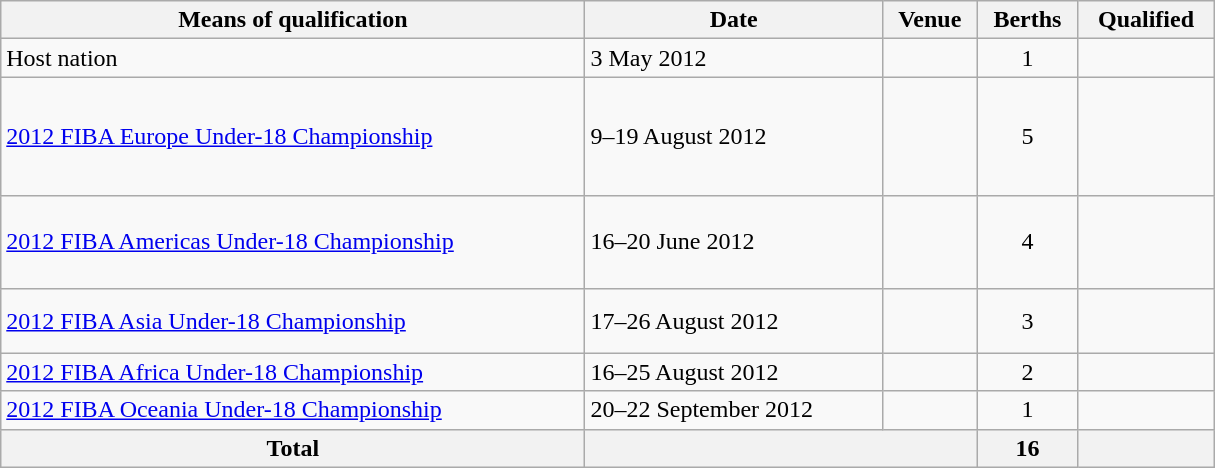<table class="wikitable" style="width:810px;">
<tr>
<th>Means of qualification</th>
<th>Date</th>
<th>Venue</th>
<th>Berths</th>
<th>Qualified</th>
</tr>
<tr>
<td>Host nation</td>
<td>3 May 2012</td>
<td></td>
<td style="text-align:center;">1</td>
<td></td>
</tr>
<tr>
<td><a href='#'>2012 FIBA Europe Under-18 Championship</a></td>
<td>9–19 August 2012</td>
<td></td>
<td style="text-align:center;">5</td>
<td><br><br><br><br></td>
</tr>
<tr>
<td><a href='#'>2012 FIBA Americas Under-18 Championship</a></td>
<td>16–20 June 2012</td>
<td></td>
<td style="text-align:center;">4</td>
<td><br><br><br></td>
</tr>
<tr>
<td><a href='#'>2012 FIBA Asia Under-18 Championship</a></td>
<td>17–26 August 2012</td>
<td></td>
<td style="text-align:center;">3</td>
<td><br><br></td>
</tr>
<tr>
<td><a href='#'>2012 FIBA Africa Under-18 Championship</a></td>
<td>16–25 August 2012</td>
<td></td>
<td style="text-align:center;">2</td>
<td><br></td>
</tr>
<tr>
<td><a href='#'>2012 FIBA Oceania Under-18 Championship</a></td>
<td>20–22 September 2012</td>
<td></td>
<td style="text-align:center;">1</td>
<td></td>
</tr>
<tr>
<th>Total</th>
<th colspan="2"></th>
<th>16</th>
<th></th>
</tr>
</table>
